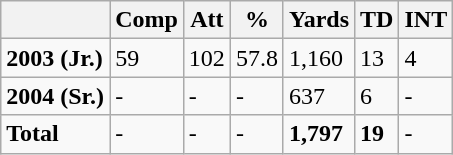<table class="wikitable">
<tr>
<th></th>
<th>Comp</th>
<th>Att</th>
<th>%</th>
<th>Yards</th>
<th>TD</th>
<th>INT</th>
</tr>
<tr>
<td><strong>2003 (Jr.)</strong></td>
<td>59</td>
<td>102</td>
<td>57.8</td>
<td>1,160</td>
<td>13</td>
<td>4</td>
</tr>
<tr>
<td><strong>2004 (Sr.)</strong></td>
<td>-</td>
<td>-</td>
<td>-</td>
<td>637</td>
<td>6</td>
<td>-</td>
</tr>
<tr>
<td><strong>Total</strong></td>
<td>-</td>
<td>-</td>
<td>-</td>
<td><strong>1,797</strong></td>
<td><strong>19</strong></td>
<td>-</td>
</tr>
</table>
